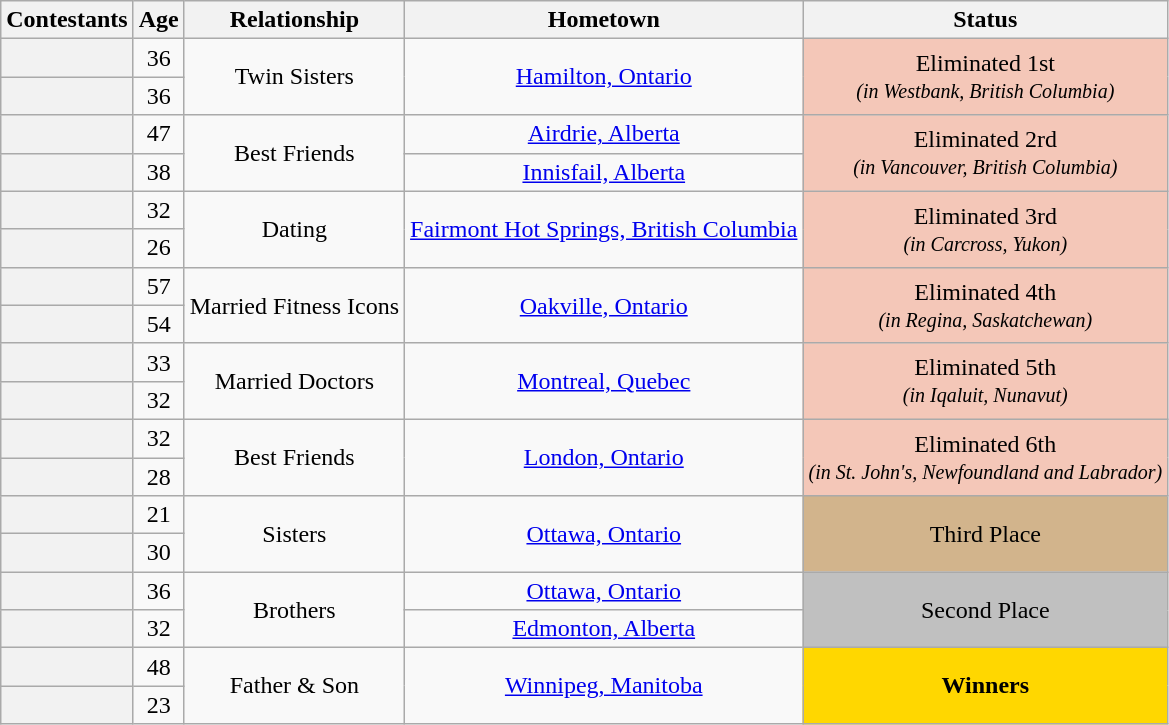<table class="wikitable sortable" style="text-align:center;">
<tr>
<th scope="col">Contestants</th>
<th scope="col">Age</th>
<th scope="col" class="unsortable">Relationship</th>
<th class="unsortable" scope="col">Hometown</th>
<th scope="col">Status</th>
</tr>
<tr>
<th scope="row"></th>
<td>36</td>
<td rowspan="2">Twin Sisters</td>
<td rowspan="2"><a href='#'>Hamilton, Ontario</a></td>
<td rowspan="2" bgcolor="f4c7b8">Eliminated 1st<br><small><em>(in Westbank, British Columbia)</em></small></td>
</tr>
<tr>
<th scope="row"></th>
<td>36</td>
</tr>
<tr>
<th scope="row"></th>
<td>47</td>
<td rowspan="2">Best Friends</td>
<td><a href='#'>Airdrie, Alberta</a></td>
<td rowspan="2" bgcolor="f4c7b8">Eliminated 2rd<br><small><em>(in Vancouver, British Columbia)</em></small></td>
</tr>
<tr>
<th scope="row"></th>
<td>38</td>
<td><a href='#'>Innisfail, Alberta</a></td>
</tr>
<tr>
<th scope="row"></th>
<td>32</td>
<td rowspan="2">Dating</td>
<td rowspan="2"><a href='#'>Fairmont Hot Springs, British Columbia</a></td>
<td rowspan="2" bgcolor="f4c7b8">Eliminated 3rd<br><small><em>(in Carcross, Yukon)</em></small></td>
</tr>
<tr>
<th scope="row"></th>
<td>26</td>
</tr>
<tr>
<th scope="row"></th>
<td>57</td>
<td rowspan="2">Married Fitness Icons</td>
<td rowspan="2"><a href='#'>Oakville, Ontario</a></td>
<td rowspan="2" bgcolor="f4c7b8">Eliminated 4th<br><small><em>(in Regina, Saskatchewan)</em></small></td>
</tr>
<tr>
<th scope="row"></th>
<td>54</td>
</tr>
<tr>
<th scope="row"></th>
<td>33</td>
<td rowspan="2">Married Doctors</td>
<td rowspan="2"><a href='#'>Montreal, Quebec</a></td>
<td rowspan="2" bgcolor="f4c7b8">Eliminated 5th<br><small><em>(in Iqaluit, Nunavut)</em></small></td>
</tr>
<tr>
<th scope="row"></th>
<td>32</td>
</tr>
<tr>
<th scope="row"></th>
<td>32</td>
<td rowspan="2">Best Friends</td>
<td rowspan="2"><a href='#'>London, Ontario</a></td>
<td rowspan="2" bgcolor="f4c7b8">Eliminated 6th<br><small><em>(in St. John's, Newfoundland and Labrador)</em></small></td>
</tr>
<tr>
<th scope="row"></th>
<td>28</td>
</tr>
<tr>
<th scope="row"></th>
<td>21</td>
<td rowspan="2">Sisters</td>
<td rowspan="2"><a href='#'>Ottawa, Ontario</a></td>
<td rowspan="2" bgcolor="tan">Third Place</td>
</tr>
<tr>
<th scope="row"></th>
<td>30</td>
</tr>
<tr>
<th scope="row"></th>
<td>36</td>
<td rowspan="2">Brothers</td>
<td><a href='#'>Ottawa, Ontario</a></td>
<td rowspan="2" bgcolor="silver">Second Place</td>
</tr>
<tr>
<th scope="row"></th>
<td>32</td>
<td><a href='#'>Edmonton, Alberta</a></td>
</tr>
<tr>
<th scope="row"></th>
<td>48</td>
<td rowspan="2">Father & Son</td>
<td rowspan="2"><a href='#'>Winnipeg, Manitoba</a></td>
<td rowspan="2" bgcolor="gold"><strong>Winners</strong></td>
</tr>
<tr>
<th scope="row"></th>
<td>23</td>
</tr>
</table>
